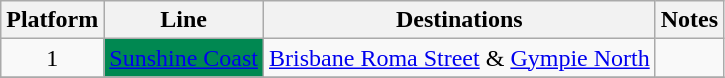<table class="wikitable" style="float: none; margin: 0.5em; ">
<tr>
<th>Platform</th>
<th>Line</th>
<th>Destinations</th>
<th>Notes</th>
</tr>
<tr>
<td rowspan="1" style="text-align:center;">1</td>
<td style=background:#008851><a href='#'><span>Sunshine Coast</span></a></td>
<td><a href='#'>Brisbane Roma Street</a> & <a href='#'>Gympie North</a></td>
<td></td>
</tr>
<tr>
</tr>
</table>
